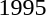<table>
<tr>
<td>1995</td>
<td></td>
<td></td>
<td><br></td>
</tr>
</table>
